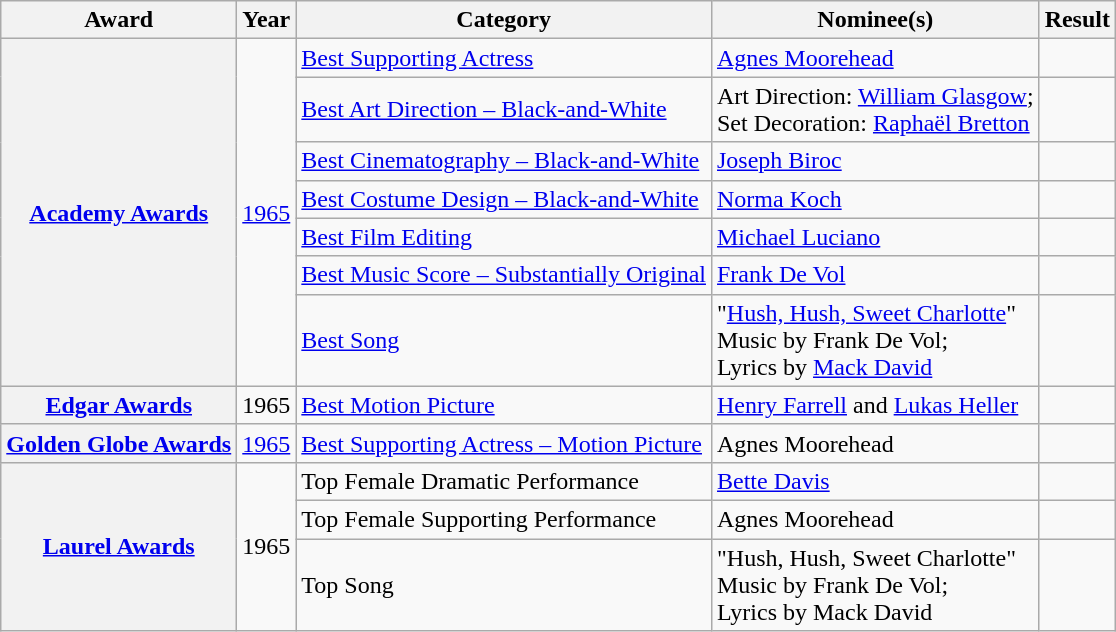<table class="wikitable plainrowheaders">
<tr>
<th>Award</th>
<th>Year</th>
<th>Category</th>
<th>Nominee(s)</th>
<th>Result</th>
</tr>
<tr>
<th scope="row" style="text-align:center;" rowspan="7"><a href='#'>Academy Awards</a></th>
<td rowspan="7"><a href='#'>1965</a></td>
<td><a href='#'>Best Supporting Actress</a></td>
<td><a href='#'>Agnes Moorehead</a></td>
<td></td>
</tr>
<tr>
<td><a href='#'>Best Art Direction – Black-and-White</a></td>
<td>Art Direction: <a href='#'>William Glasgow</a>; <br> Set Decoration: <a href='#'>Raphaël Bretton</a></td>
<td></td>
</tr>
<tr>
<td><a href='#'>Best Cinematography – Black-and-White</a></td>
<td><a href='#'>Joseph Biroc</a></td>
<td></td>
</tr>
<tr>
<td><a href='#'>Best Costume Design – Black-and-White</a></td>
<td><a href='#'>Norma Koch</a></td>
<td></td>
</tr>
<tr>
<td><a href='#'>Best Film Editing</a></td>
<td><a href='#'>Michael Luciano</a></td>
<td></td>
</tr>
<tr>
<td><a href='#'>Best Music Score – Substantially Original</a></td>
<td><a href='#'>Frank De Vol</a></td>
<td></td>
</tr>
<tr>
<td><a href='#'>Best Song</a></td>
<td>"<a href='#'>Hush, Hush, Sweet Charlotte</a>" <br> Music by Frank De Vol; <br> Lyrics by <a href='#'>Mack David</a></td>
<td></td>
</tr>
<tr>
<th scope="row" style="text-align:center;"><a href='#'>Edgar Awards</a></th>
<td>1965</td>
<td><a href='#'>Best Motion Picture</a></td>
<td><a href='#'>Henry Farrell</a> and <a href='#'>Lukas Heller</a></td>
<td></td>
</tr>
<tr>
<th scope="row" style="text-align:center;"><a href='#'>Golden Globe Awards</a></th>
<td><a href='#'>1965</a></td>
<td><a href='#'>Best Supporting Actress – Motion Picture</a></td>
<td>Agnes Moorehead</td>
<td></td>
</tr>
<tr>
<th scope="row" style="text-align:center;" rowspan="3"><a href='#'>Laurel Awards</a></th>
<td rowspan="3">1965</td>
<td>Top Female Dramatic Performance</td>
<td><a href='#'>Bette Davis</a></td>
<td></td>
</tr>
<tr>
<td>Top Female Supporting Performance</td>
<td>Agnes Moorehead</td>
<td></td>
</tr>
<tr>
<td>Top Song</td>
<td>"Hush, Hush, Sweet Charlotte" <br> Music by Frank De Vol; <br> Lyrics by Mack David</td>
<td></td>
</tr>
</table>
